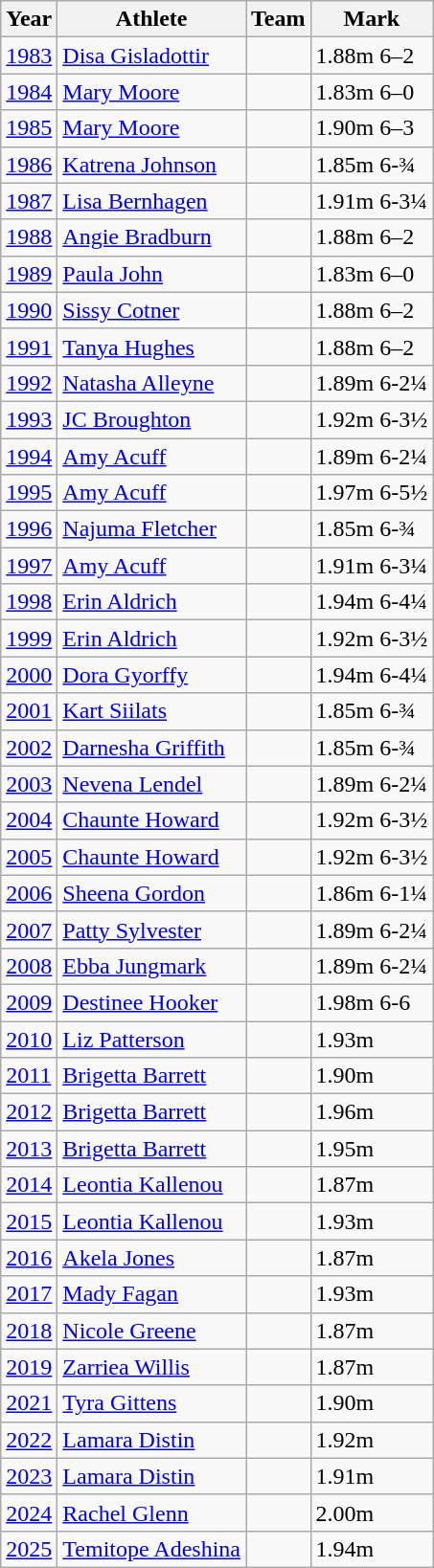<table class="wikitable sortable">
<tr>
<th>Year</th>
<th>Athlete</th>
<th>Team</th>
<th>Mark</th>
</tr>
<tr>
<td><a href='#'>1983</a></td>
<td><a href='#'>Disa Gisladottir</a></td>
<td></td>
<td>1.88m 6–2</td>
</tr>
<tr>
<td><a href='#'>1984</a></td>
<td><a href='#'>Mary Moore</a></td>
<td></td>
<td>1.83m 6–0</td>
</tr>
<tr>
<td><a href='#'>1985</a></td>
<td><a href='#'>Mary Moore</a></td>
<td></td>
<td>1.90m 6–3</td>
</tr>
<tr>
<td><a href='#'>1986</a></td>
<td><a href='#'>Katrena Johnson</a></td>
<td></td>
<td>1.85m 6-¾</td>
</tr>
<tr>
<td><a href='#'>1987</a></td>
<td><a href='#'>Lisa Bernhagen</a></td>
<td></td>
<td>1.91m 6-3¼</td>
</tr>
<tr>
<td><a href='#'>1988</a></td>
<td><a href='#'>Angie Bradburn</a></td>
<td></td>
<td>1.88m 6–2</td>
</tr>
<tr>
<td><a href='#'>1989</a></td>
<td><a href='#'>Paula John</a></td>
<td></td>
<td>1.83m 6–0</td>
</tr>
<tr>
<td><a href='#'>1990</a></td>
<td><a href='#'>Sissy Cotner</a></td>
<td></td>
<td>1.88m 6–2</td>
</tr>
<tr>
<td><a href='#'>1991</a></td>
<td><a href='#'>Tanya Hughes</a></td>
<td></td>
<td>1.88m 6–2</td>
</tr>
<tr>
<td><a href='#'>1992</a></td>
<td><a href='#'>Natasha Alleyne</a></td>
<td></td>
<td>1.89m 6-2¼</td>
</tr>
<tr>
<td><a href='#'>1993</a></td>
<td><a href='#'>JC Broughton</a></td>
<td></td>
<td>1.92m 6-3½</td>
</tr>
<tr>
<td><a href='#'>1994</a></td>
<td><a href='#'>Amy Acuff</a></td>
<td></td>
<td>1.89m 6-2¼</td>
</tr>
<tr>
<td><a href='#'>1995</a></td>
<td><a href='#'>Amy Acuff</a></td>
<td></td>
<td>1.97m 6-5½</td>
</tr>
<tr>
<td><a href='#'>1996</a></td>
<td><a href='#'>Najuma Fletcher</a></td>
<td></td>
<td>1.85m 6-¾</td>
</tr>
<tr>
<td><a href='#'>1997</a></td>
<td><a href='#'>Amy Acuff</a></td>
<td></td>
<td>1.91m 6-3¼</td>
</tr>
<tr>
<td><a href='#'>1998</a></td>
<td><a href='#'>Erin Aldrich</a></td>
<td></td>
<td>1.94m 6-4¼</td>
</tr>
<tr>
<td><a href='#'>1999</a></td>
<td><a href='#'>Erin Aldrich</a></td>
<td></td>
<td>1.92m 6-3½</td>
</tr>
<tr>
<td><a href='#'>2000</a></td>
<td><a href='#'>Dora Gyorffy</a></td>
<td></td>
<td>1.94m 6-4¼</td>
</tr>
<tr>
<td><a href='#'>2001</a></td>
<td><a href='#'>Kart Siilats</a></td>
<td></td>
<td>1.85m 6-¾</td>
</tr>
<tr>
<td><a href='#'>2002</a></td>
<td><a href='#'>Darnesha Griffith</a></td>
<td></td>
<td>1.85m 6-¾</td>
</tr>
<tr>
<td><a href='#'>2003</a></td>
<td><a href='#'>Nevena Lendel</a></td>
<td></td>
<td>1.89m 6-2¼</td>
</tr>
<tr>
<td><a href='#'>2004</a></td>
<td><a href='#'>Chaunte Howard</a></td>
<td></td>
<td>1.92m 6-3½</td>
</tr>
<tr>
<td><a href='#'>2005</a></td>
<td><a href='#'>Chaunte Howard</a></td>
<td></td>
<td>1.92m 6-3½</td>
</tr>
<tr>
<td><a href='#'>2006</a></td>
<td><a href='#'>Sheena Gordon</a></td>
<td></td>
<td>1.86m 6-1¼</td>
</tr>
<tr>
<td><a href='#'>2007</a></td>
<td><a href='#'>Patty Sylvester</a></td>
<td></td>
<td>1.89m 6-2¼</td>
</tr>
<tr>
<td><a href='#'>2008</a></td>
<td><a href='#'>Ebba Jungmark</a></td>
<td></td>
<td>1.89m 6-2¼</td>
</tr>
<tr>
<td><a href='#'>2009</a></td>
<td><a href='#'>Destinee Hooker</a></td>
<td></td>
<td>1.98m 6-6</td>
</tr>
<tr>
<td><a href='#'>2010</a></td>
<td><a href='#'>Liz Patterson</a></td>
<td></td>
<td>1.93m</td>
</tr>
<tr>
<td><a href='#'>2011</a></td>
<td><a href='#'>Brigetta Barrett</a></td>
<td></td>
<td>1.90m</td>
</tr>
<tr>
<td><a href='#'>2012</a></td>
<td><a href='#'>Brigetta Barrett</a></td>
<td></td>
<td>1.96m</td>
</tr>
<tr>
<td><a href='#'>2013</a></td>
<td><a href='#'>Brigetta Barrett</a></td>
<td></td>
<td>1.95m</td>
</tr>
<tr>
<td><a href='#'>2014</a></td>
<td><a href='#'>Leontia Kallenou</a></td>
<td></td>
<td>1.87m </td>
</tr>
<tr>
<td><a href='#'>2015</a></td>
<td><a href='#'>Leontia Kallenou</a></td>
<td></td>
<td>1.93m</td>
</tr>
<tr>
<td><a href='#'>2016</a></td>
<td><a href='#'>Akela Jones</a></td>
<td></td>
<td>1.87m</td>
</tr>
<tr>
<td><a href='#'>2017</a></td>
<td><a href='#'>Mady Fagan</a></td>
<td></td>
<td>1.93m</td>
</tr>
<tr>
<td><a href='#'>2018</a></td>
<td><a href='#'>Nicole Greene</a></td>
<td></td>
<td>1.87m</td>
</tr>
<tr>
<td><a href='#'>2019</a></td>
<td><a href='#'>Zarriea Willis</a></td>
<td></td>
<td>1.87m</td>
</tr>
<tr>
<td><a href='#'>2021</a></td>
<td><a href='#'>Tyra Gittens</a></td>
<td></td>
<td>1.90m</td>
</tr>
<tr>
<td><a href='#'>2022</a></td>
<td><a href='#'>Lamara Distin</a></td>
<td></td>
<td>1.92m</td>
</tr>
<tr>
<td><a href='#'>2023</a></td>
<td><a href='#'>Lamara Distin</a></td>
<td></td>
<td>1.91m </td>
</tr>
<tr>
<td><a href='#'>2024</a></td>
<td><a href='#'>Rachel Glenn</a></td>
<td></td>
<td>2.00m</td>
</tr>
<tr>
<td><a href='#'>2025</a></td>
<td><a href='#'>Temitope Adeshina</a></td>
<td></td>
<td>1.94m</td>
</tr>
</table>
